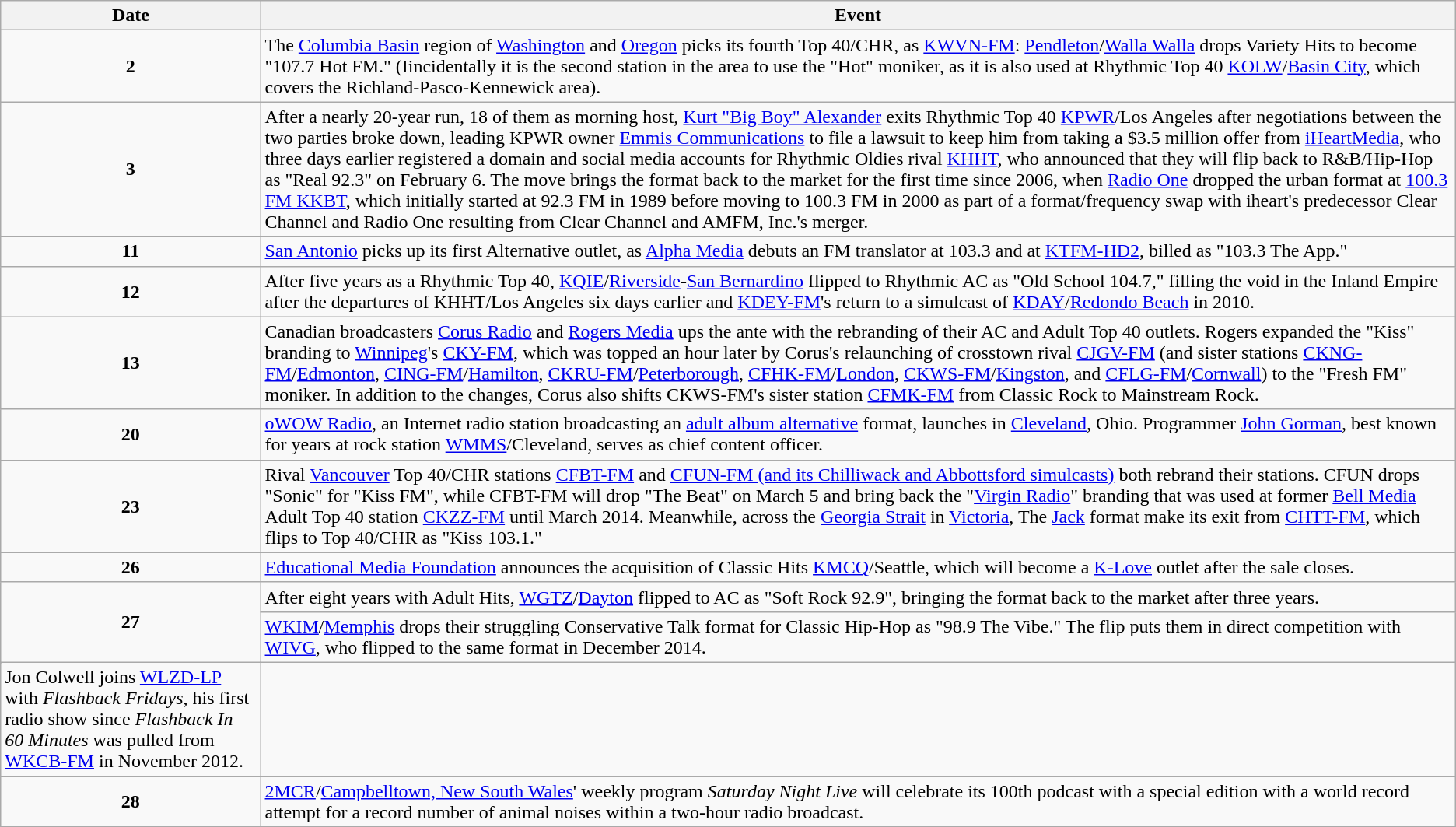<table class="wikitable">
<tr>
<th>Date</th>
<th>Event</th>
</tr>
<tr>
<td style="text-align:center;"><strong>2</strong></td>
<td>The <a href='#'>Columbia Basin</a> region of <a href='#'>Washington</a> and <a href='#'>Oregon</a> picks its fourth Top 40/CHR, as <a href='#'>KWVN-FM</a>: <a href='#'>Pendleton</a>/<a href='#'>Walla Walla</a> drops Variety Hits to become "107.7 Hot FM." (Iincidentally it is the second station in the area to use the "Hot" moniker, as it is also used at Rhythmic Top 40 <a href='#'>KOLW</a>/<a href='#'>Basin City</a>, which covers the Richland-Pasco-Kennewick area).</td>
</tr>
<tr>
<td style="text-align:center;"><strong>3</strong></td>
<td>After a nearly 20-year run, 18 of them as morning host, <a href='#'>Kurt "Big Boy" Alexander</a> exits Rhythmic Top 40 <a href='#'>KPWR</a>/Los Angeles after negotiations between the two parties broke down, leading KPWR owner <a href='#'>Emmis Communications</a> to file a lawsuit to keep him from taking a $3.5 million offer from <a href='#'>iHeartMedia</a>, who three days earlier registered a domain and social media accounts for Rhythmic Oldies rival <a href='#'>KHHT</a>, who announced that they will flip back to R&B/Hip-Hop as "Real 92.3" on February 6. The move brings the format back to the market for the first time since 2006, when <a href='#'>Radio One</a> dropped the urban format at <a href='#'>100.3 FM KKBT</a>, which initially started at 92.3 FM in 1989 before moving to 100.3 FM in 2000 as part of a format/frequency swap with iheart's predecessor Clear Channel and Radio One resulting from Clear Channel and AMFM, Inc.'s merger.</td>
</tr>
<tr>
<td style="text-align:center;"><strong>11</strong></td>
<td><a href='#'>San Antonio</a> picks up its first Alternative outlet, as <a href='#'>Alpha Media</a> debuts an FM translator at 103.3 and at <a href='#'>KTFM-HD2</a>, billed as "103.3 The App."</td>
</tr>
<tr>
<td style="text-align:center;"><strong>12</strong></td>
<td>After five years as a Rhythmic Top 40, <a href='#'>KQIE</a>/<a href='#'>Riverside</a>-<a href='#'>San Bernardino</a> flipped to Rhythmic AC as "Old School 104.7," filling the void in the Inland Empire after the departures of KHHT/Los Angeles six days earlier and <a href='#'>KDEY-FM</a>'s return to a simulcast of <a href='#'>KDAY</a>/<a href='#'>Redondo Beach</a> in 2010.</td>
</tr>
<tr>
<td style="text-align:center;"><strong>13</strong></td>
<td>Canadian broadcasters <a href='#'>Corus Radio</a> and <a href='#'>Rogers Media</a> ups the ante with the rebranding of their AC and Adult Top 40 outlets. Rogers expanded the "Kiss" branding to <a href='#'>Winnipeg</a>'s <a href='#'>CKY-FM</a>, which was topped an hour later by Corus's relaunching of crosstown rival <a href='#'>CJGV-FM</a> (and sister stations <a href='#'>CKNG-FM</a>/<a href='#'>Edmonton</a>, <a href='#'>CING-FM</a>/<a href='#'>Hamilton</a>, <a href='#'>CKRU-FM</a>/<a href='#'>Peterborough</a>, <a href='#'>CFHK-FM</a>/<a href='#'>London</a>, <a href='#'>CKWS-FM</a>/<a href='#'>Kingston</a>, and <a href='#'>CFLG-FM</a>/<a href='#'>Cornwall</a>) to the "Fresh FM" moniker. In addition to the changes, Corus also shifts CKWS-FM's sister station <a href='#'>CFMK-FM</a> from Classic Rock to Mainstream Rock.</td>
</tr>
<tr>
<td style="text-align:center;"><strong>20</strong></td>
<td><a href='#'>oWOW Radio</a>, an Internet radio station broadcasting an <a href='#'>adult album alternative</a> format, launches in <a href='#'>Cleveland</a>, Ohio.  Programmer <a href='#'>John Gorman</a>, best known for years at rock station <a href='#'>WMMS</a>/Cleveland, serves as chief content officer.</td>
</tr>
<tr>
<td style="text-align:center;"><strong>23</strong></td>
<td>Rival <a href='#'>Vancouver</a> Top 40/CHR stations <a href='#'>CFBT-FM</a> and <a href='#'>CFUN-FM (and its Chilliwack and Abbottsford simulcasts)</a> both rebrand their stations. CFUN drops "Sonic" for "Kiss FM", while CFBT-FM will drop "The Beat" on March 5 and bring back the "<a href='#'>Virgin Radio</a>" branding that was used at former <a href='#'>Bell Media</a> Adult Top 40 station <a href='#'>CKZZ-FM</a> until March 2014. Meanwhile, across the <a href='#'>Georgia Strait</a> in <a href='#'>Victoria</a>, The <a href='#'>Jack</a> format make its exit from <a href='#'>CHTT-FM</a>, which flips to Top 40/CHR as "Kiss 103.1."</td>
</tr>
<tr>
<td style="text-align:center;"><strong>26</strong></td>
<td><a href='#'>Educational Media Foundation</a> announces the acquisition of Classic Hits <a href='#'>KMCQ</a>/Seattle, which will become a <a href='#'>K-Love</a> outlet after the sale closes.</td>
</tr>
<tr>
<td style="text-align:center;" rowspan=3><strong>27</strong></td>
<td>After eight years with Adult Hits, <a href='#'>WGTZ</a>/<a href='#'>Dayton</a> flipped to AC as "Soft Rock 92.9", bringing the format back to the market after three years.</td>
</tr>
<tr>
<td><a href='#'>WKIM</a>/<a href='#'>Memphis</a> drops their struggling Conservative Talk format for Classic Hip-Hop as "98.9 The Vibe." The flip puts them in direct competition with <a href='#'>WIVG</a>, who flipped to the same format in December 2014.</td>
</tr>
<tr>
</tr>
<tr>
<td>Jon Colwell joins <a href='#'>WLZD-LP</a> with <em>Flashback Fridays</em>, his first radio show since <em>Flashback In 60 Minutes</em> was pulled from <a href='#'>WKCB-FM</a> in November 2012.</td>
</tr>
<tr>
<td style="text-align:center;"><strong>28</strong></td>
<td><a href='#'>2MCR</a>/<a href='#'>Campbelltown, New South Wales</a>' weekly program <em>Saturday Night Live</em> will celebrate its 100th podcast with a special edition with a world record attempt for a record number of animal noises within a two-hour radio broadcast.</td>
</tr>
</table>
